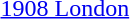<table>
<tr>
<td><a href='#'>1908 London</a><br></td>
<td></td>
<td></td>
<td></td>
</tr>
</table>
